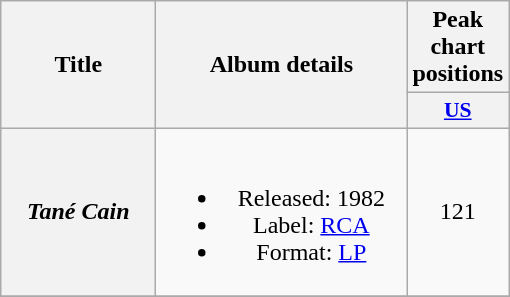<table class="wikitable plainrowheaders" style="text-align:center;" border="1">
<tr>
<th scope="col" rowspan="2" style="width:6em;">Title</th>
<th scope="col" rowspan="2" style="width:10em;">Album details</th>
<th scope="col" colspan="2">Peak chart positions</th>
</tr>
<tr>
<th style="width:3em; font-size:90%;"><a href='#'>US</a></th>
</tr>
<tr>
<th scope="row"><em>Tané Cain</em></th>
<td><br><ul><li>Released: 1982</li><li>Label: <a href='#'>RCA</a></li><li>Format: <a href='#'>LP</a></li></ul></td>
<td>121</td>
</tr>
<tr>
</tr>
</table>
